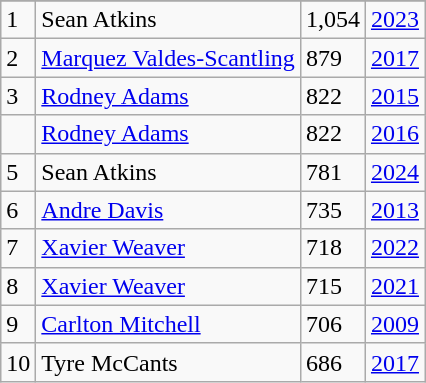<table class="wikitable">
<tr>
</tr>
<tr>
<td>1</td>
<td>Sean Atkins</td>
<td>1,054</td>
<td><a href='#'>2023</a></td>
</tr>
<tr>
<td>2</td>
<td><a href='#'>Marquez Valdes-Scantling</a></td>
<td>879</td>
<td><a href='#'>2017</a></td>
</tr>
<tr>
<td>3</td>
<td><a href='#'>Rodney Adams</a></td>
<td>822</td>
<td><a href='#'>2015</a></td>
</tr>
<tr>
<td></td>
<td><a href='#'>Rodney Adams</a></td>
<td>822</td>
<td><a href='#'>2016</a></td>
</tr>
<tr>
<td>5</td>
<td>Sean Atkins</td>
<td>781</td>
<td><a href='#'>2024</a></td>
</tr>
<tr>
<td>6</td>
<td><a href='#'>Andre Davis</a></td>
<td>735</td>
<td><a href='#'>2013</a></td>
</tr>
<tr>
<td>7</td>
<td><a href='#'>Xavier Weaver</a></td>
<td>718</td>
<td><a href='#'>2022</a></td>
</tr>
<tr>
<td>8</td>
<td><a href='#'>Xavier Weaver</a></td>
<td>715</td>
<td><a href='#'>2021</a></td>
</tr>
<tr>
<td>9</td>
<td><a href='#'>Carlton Mitchell</a></td>
<td>706</td>
<td><a href='#'>2009</a></td>
</tr>
<tr>
<td>10</td>
<td>Tyre McCants</td>
<td>686</td>
<td><a href='#'>2017</a></td>
</tr>
</table>
